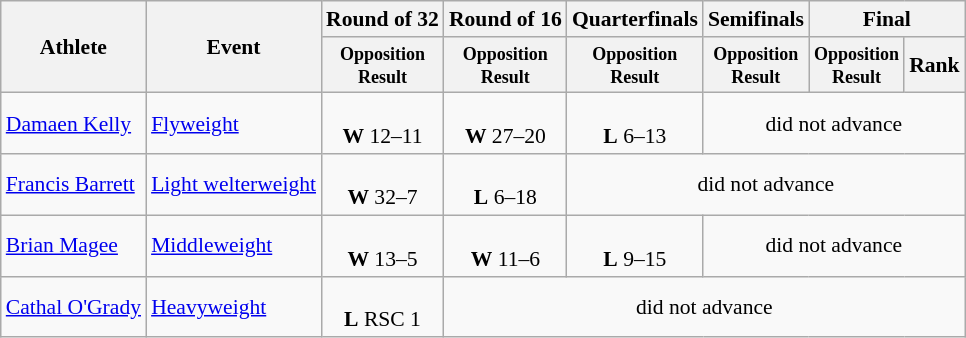<table class=wikitable style="font-size:90%">
<tr>
<th rowspan="2">Athlete</th>
<th rowspan="2">Event</th>
<th>Round of 32</th>
<th>Round of 16</th>
<th>Quarterfinals</th>
<th>Semifinals</th>
<th colspan="2">Final</th>
</tr>
<tr>
<th style="line-height:1em"><small>Opposition<br>Result</small></th>
<th style="line-height:1em"><small>Opposition<br>Result</small></th>
<th style="line-height:1em"><small>Opposition<br>Result</small></th>
<th style="line-height:1em"><small>Opposition<br>Result</small></th>
<th style="line-height:1em"><small>Opposition<br>Result</small></th>
<th>Rank</th>
</tr>
<tr>
<td><a href='#'>Damaen Kelly</a></td>
<td><a href='#'>Flyweight</a></td>
<td align="center"><br><strong>W</strong> 12–11</td>
<td align="center"><br><strong>W</strong> 27–20</td>
<td align="center"><br><strong>L</strong> 6–13</td>
<td align="center" colspan="3">did not advance</td>
</tr>
<tr>
<td><a href='#'>Francis Barrett</a></td>
<td><a href='#'>Light welterweight</a></td>
<td align="center"><br><strong>W</strong> 32–7</td>
<td align="center"><br><strong>L</strong> 6–18</td>
<td align="center" colspan="4">did not advance</td>
</tr>
<tr>
<td><a href='#'>Brian Magee</a></td>
<td><a href='#'>Middleweight</a></td>
<td align="center"><br><strong>W</strong> 13–5</td>
<td align="center"><br><strong>W</strong> 11–6</td>
<td align="center"><br><strong>L</strong> 9–15</td>
<td align="center" colspan="3">did not advance</td>
</tr>
<tr>
<td><a href='#'>Cathal O'Grady</a></td>
<td><a href='#'>Heavyweight</a></td>
<td align="center"><br><strong>L</strong> RSC 1</td>
<td align="center" colspan="5">did not advance</td>
</tr>
</table>
